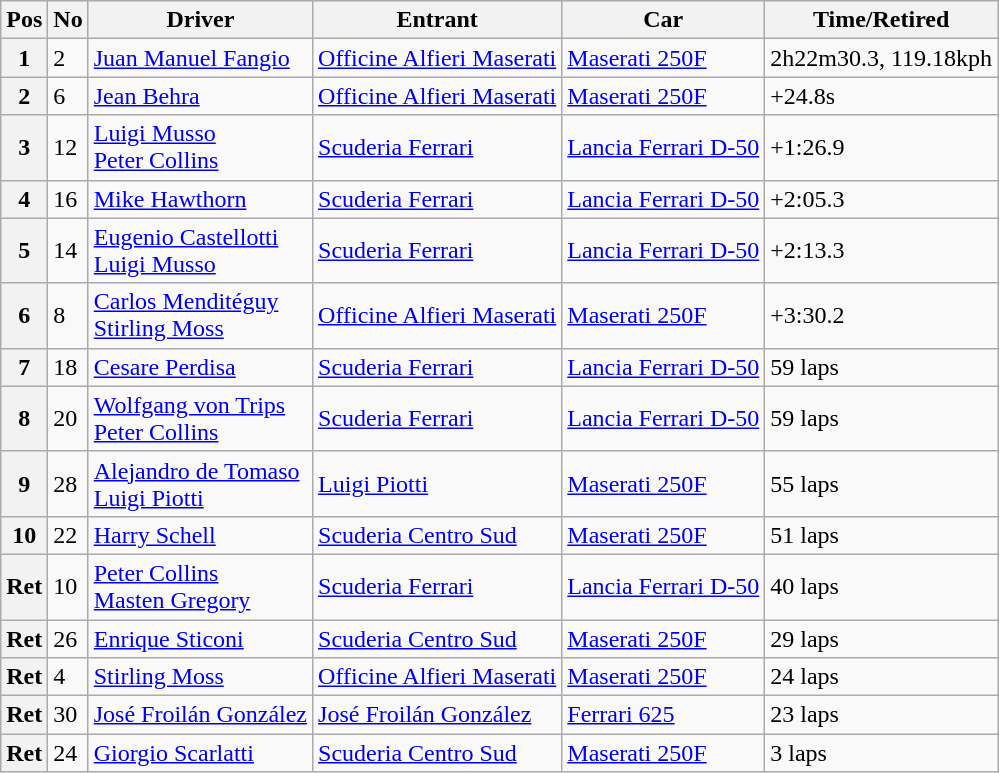<table class="wikitable">
<tr>
<th>Pos</th>
<th>No</th>
<th>Driver</th>
<th>Entrant</th>
<th>Car</th>
<th>Time/Retired</th>
</tr>
<tr>
<th>1</th>
<td>2</td>
<td> <a href='#'>Juan Manuel Fangio</a></td>
<td><a href='#'>Officine Alfieri Maserati</a></td>
<td><a href='#'>Maserati 250F</a></td>
<td>2h22m30.3, 119.18kph</td>
</tr>
<tr>
<th>2</th>
<td>6</td>
<td> <a href='#'>Jean Behra</a></td>
<td><a href='#'>Officine Alfieri Maserati</a></td>
<td><a href='#'>Maserati 250F</a></td>
<td>+24.8s</td>
</tr>
<tr>
<th>3</th>
<td>12</td>
<td> <a href='#'>Luigi Musso</a><br> <a href='#'>Peter Collins</a></td>
<td><a href='#'>Scuderia Ferrari</a></td>
<td><a href='#'>Lancia Ferrari D-50</a></td>
<td>+1:26.9</td>
</tr>
<tr>
<th>4</th>
<td>16</td>
<td> <a href='#'>Mike Hawthorn</a></td>
<td><a href='#'>Scuderia Ferrari</a></td>
<td><a href='#'>Lancia Ferrari D-50</a></td>
<td>+2:05.3</td>
</tr>
<tr>
<th>5</th>
<td>14</td>
<td> <a href='#'>Eugenio Castellotti</a><br> <a href='#'>Luigi Musso</a></td>
<td><a href='#'>Scuderia Ferrari</a></td>
<td><a href='#'>Lancia Ferrari D-50</a></td>
<td>+2:13.3</td>
</tr>
<tr>
<th>6</th>
<td>8</td>
<td> <a href='#'>Carlos Menditéguy</a><br> <a href='#'>Stirling Moss</a></td>
<td><a href='#'>Officine Alfieri Maserati</a></td>
<td><a href='#'>Maserati 250F</a></td>
<td>+3:30.2</td>
</tr>
<tr>
<th>7</th>
<td>18</td>
<td> <a href='#'>Cesare Perdisa</a></td>
<td><a href='#'>Scuderia Ferrari</a></td>
<td><a href='#'>Lancia Ferrari D-50</a></td>
<td>59 laps</td>
</tr>
<tr>
<th>8</th>
<td>20</td>
<td> <a href='#'>Wolfgang von Trips</a><br> <a href='#'>Peter Collins</a></td>
<td><a href='#'>Scuderia Ferrari</a></td>
<td><a href='#'>Lancia Ferrari D-50</a></td>
<td>59 laps</td>
</tr>
<tr>
<th>9</th>
<td>28</td>
<td> <a href='#'>Alejandro de Tomaso</a><br> <a href='#'>Luigi Piotti</a></td>
<td><a href='#'>Luigi Piotti</a></td>
<td><a href='#'>Maserati 250F</a></td>
<td>55 laps</td>
</tr>
<tr>
<th>10</th>
<td>22</td>
<td> <a href='#'>Harry Schell</a></td>
<td><a href='#'>Scuderia Centro Sud</a></td>
<td><a href='#'>Maserati 250F</a></td>
<td>51 laps</td>
</tr>
<tr>
<th>Ret</th>
<td>10</td>
<td> <a href='#'>Peter Collins</a><br> <a href='#'>Masten Gregory</a></td>
<td><a href='#'>Scuderia Ferrari</a></td>
<td><a href='#'>Lancia Ferrari D-50</a></td>
<td>40 laps</td>
</tr>
<tr>
<th>Ret</th>
<td>26</td>
<td> <a href='#'>Enrique Sticoni</a></td>
<td><a href='#'>Scuderia Centro Sud</a></td>
<td><a href='#'>Maserati 250F</a></td>
<td>29 laps</td>
</tr>
<tr>
<th>Ret</th>
<td>4</td>
<td> <a href='#'>Stirling Moss</a></td>
<td><a href='#'>Officine Alfieri Maserati</a></td>
<td><a href='#'>Maserati 250F</a></td>
<td>24 laps</td>
</tr>
<tr>
<th>Ret</th>
<td>30</td>
<td> <a href='#'>José Froilán González</a></td>
<td><a href='#'>José Froilán González</a></td>
<td><a href='#'>Ferrari 625</a></td>
<td>23 laps</td>
</tr>
<tr>
<th>Ret</th>
<td>24</td>
<td> <a href='#'>Giorgio Scarlatti</a></td>
<td><a href='#'>Scuderia Centro Sud</a></td>
<td><a href='#'>Maserati 250F</a></td>
<td>3 laps</td>
</tr>
</table>
